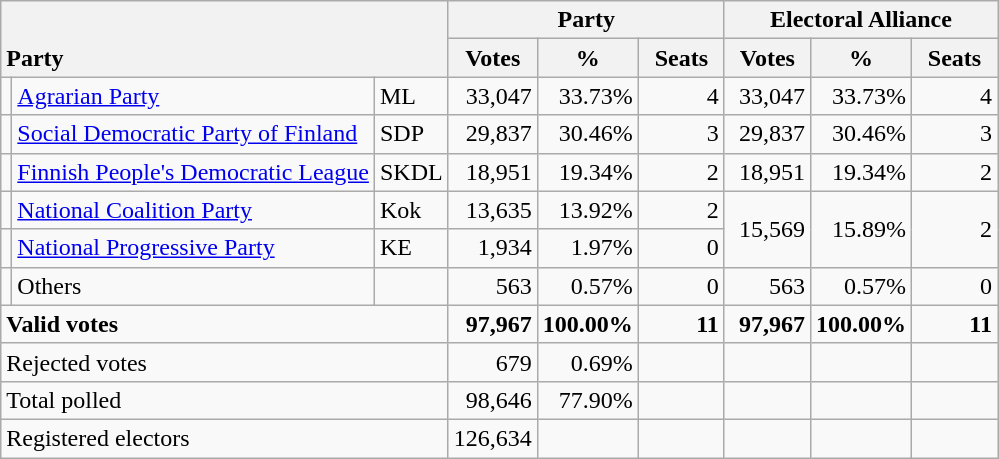<table class="wikitable" border="1" style="text-align:right;">
<tr>
<th style="text-align:left;" valign=bottom rowspan=2 colspan=3>Party</th>
<th colspan=3>Party</th>
<th colspan=3>Electoral Alliance</th>
</tr>
<tr>
<th align=center valign=bottom width="50">Votes</th>
<th align=center valign=bottom width="50">%</th>
<th align=center valign=bottom width="50">Seats</th>
<th align=center valign=bottom width="50">Votes</th>
<th align=center valign=bottom width="50">%</th>
<th align=center valign=bottom width="50">Seats</th>
</tr>
<tr>
<td></td>
<td align=left><a href='#'>Agrarian Party</a></td>
<td align=left>ML</td>
<td>33,047</td>
<td>33.73%</td>
<td>4</td>
<td>33,047</td>
<td>33.73%</td>
<td>4</td>
</tr>
<tr>
<td></td>
<td align=left style="white-space: nowrap;"><a href='#'>Social Democratic Party of Finland</a></td>
<td align=left>SDP</td>
<td>29,837</td>
<td>30.46%</td>
<td>3</td>
<td>29,837</td>
<td>30.46%</td>
<td>3</td>
</tr>
<tr>
<td></td>
<td align=left><a href='#'>Finnish People's Democratic League</a></td>
<td align=left>SKDL</td>
<td>18,951</td>
<td>19.34%</td>
<td>2</td>
<td>18,951</td>
<td>19.34%</td>
<td>2</td>
</tr>
<tr>
<td></td>
<td align=left><a href='#'>National Coalition Party</a></td>
<td align=left>Kok</td>
<td>13,635</td>
<td>13.92%</td>
<td>2</td>
<td rowspan=2>15,569</td>
<td rowspan=2>15.89%</td>
<td rowspan=2>2</td>
</tr>
<tr>
<td></td>
<td align=left><a href='#'>National Progressive Party</a></td>
<td align=left>KE</td>
<td>1,934</td>
<td>1.97%</td>
<td>0</td>
</tr>
<tr>
<td></td>
<td align=left>Others</td>
<td align=left></td>
<td>563</td>
<td>0.57%</td>
<td>0</td>
<td>563</td>
<td>0.57%</td>
<td>0</td>
</tr>
<tr style="font-weight:bold">
<td align=left colspan=3>Valid votes</td>
<td>97,967</td>
<td>100.00%</td>
<td>11</td>
<td>97,967</td>
<td>100.00%</td>
<td>11</td>
</tr>
<tr>
<td align=left colspan=3>Rejected votes</td>
<td>679</td>
<td>0.69%</td>
<td></td>
<td></td>
<td></td>
<td></td>
</tr>
<tr>
<td align=left colspan=3>Total polled</td>
<td>98,646</td>
<td>77.90%</td>
<td></td>
<td></td>
<td></td>
<td></td>
</tr>
<tr>
<td align=left colspan=3>Registered electors</td>
<td>126,634</td>
<td></td>
<td></td>
<td></td>
<td></td>
<td></td>
</tr>
</table>
